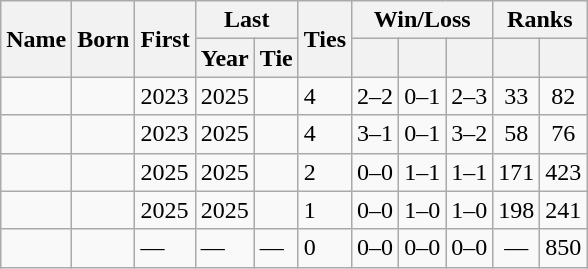<table class="wikitable sortable">
<tr align="center">
<th rowspan="2">Name</th>
<th rowspan="2">Born</th>
<th rowspan="2">First</th>
<th colspan="2">Last</th>
<th rowspan="2">Ties</th>
<th class="unsortable" colspan="3">Win/Loss</th>
<th class="unsortable" colspan="2">Ranks</th>
</tr>
<tr>
<th>Year</th>
<th>Tie</th>
<th></th>
<th></th>
<th></th>
<th></th>
<th></th>
</tr>
<tr>
<td></td>
<td></td>
<td>2023</td>
<td>2025</td>
<td></td>
<td>4</td>
<td>2–2</td>
<td>0–1</td>
<td>2–3</td>
<td align="center">33</td>
<td align="center">82</td>
</tr>
<tr>
<td></td>
<td></td>
<td>2023</td>
<td>2025</td>
<td></td>
<td>4</td>
<td>3–1</td>
<td>0–1</td>
<td>3–2</td>
<td align="center">58</td>
<td align="center">76</td>
</tr>
<tr>
<td></td>
<td></td>
<td>2025</td>
<td>2025</td>
<td></td>
<td>2</td>
<td>0–0</td>
<td>1–1</td>
<td>1–1</td>
<td align="center">171</td>
<td align="center">423</td>
</tr>
<tr>
<td></td>
<td></td>
<td>2025</td>
<td>2025</td>
<td></td>
<td>1</td>
<td>0–0</td>
<td>1–0</td>
<td>1–0</td>
<td align="center">198</td>
<td align="center">241</td>
</tr>
<tr>
<td></td>
<td></td>
<td>—</td>
<td>—</td>
<td>—</td>
<td>0</td>
<td>0–0</td>
<td>0–0</td>
<td>0–0</td>
<td align="center">—</td>
<td align="center">850</td>
</tr>
</table>
